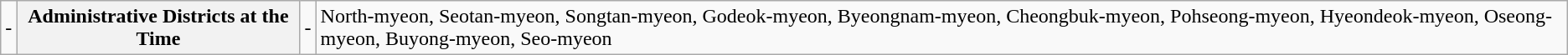<table class="wikitable">
<tr>
<td>-</td>
<th>Administrative Districts at the Time</th>
<td>-</td>
<td>North-myeon, Seotan-myeon, Songtan-myeon, Godeok-myeon, Byeongnam-myeon, Cheongbuk-myeon, Pohseong-myeon, Hyeondeok-myeon, Oseong-myeon, Buyong-myeon, Seo-myeon</td>
</tr>
</table>
